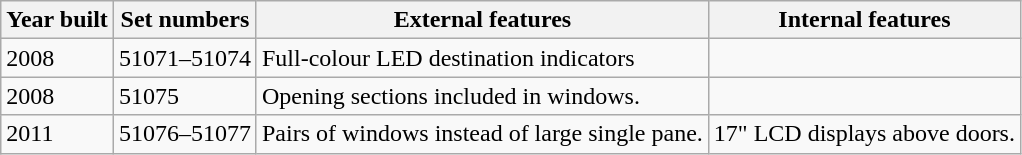<table class="wikitable">
<tr>
<th>Year built</th>
<th>Set numbers</th>
<th>External features</th>
<th>Internal features</th>
</tr>
<tr>
<td>2008</td>
<td>51071–51074</td>
<td>Full-colour LED destination indicators</td>
<td> </td>
</tr>
<tr>
<td>2008</td>
<td>51075</td>
<td>Opening sections included in windows.</td>
<td> </td>
</tr>
<tr>
<td>2011</td>
<td>51076–51077</td>
<td>Pairs of windows instead of large single pane.</td>
<td>17" LCD displays above doors.</td>
</tr>
</table>
